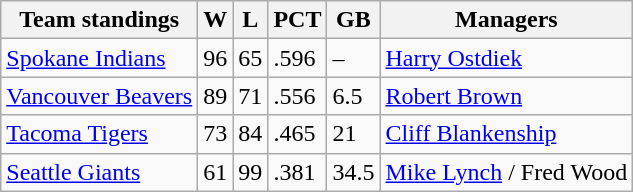<table class="wikitable">
<tr>
<th>Team standings</th>
<th>W</th>
<th>L</th>
<th>PCT</th>
<th>GB</th>
<th>Managers</th>
</tr>
<tr>
<td><a href='#'>Spokane Indians</a></td>
<td>96</td>
<td>65</td>
<td>.596</td>
<td>–</td>
<td><a href='#'>Harry Ostdiek</a></td>
</tr>
<tr>
<td><a href='#'>Vancouver Beavers</a></td>
<td>89</td>
<td>71</td>
<td>.556</td>
<td>6.5</td>
<td><a href='#'>Robert Brown</a></td>
</tr>
<tr>
<td><a href='#'>Tacoma Tigers</a></td>
<td>73</td>
<td>84</td>
<td>.465</td>
<td>21</td>
<td><a href='#'>Cliff Blankenship</a></td>
</tr>
<tr>
<td><a href='#'>Seattle Giants</a></td>
<td>61</td>
<td>99</td>
<td>.381</td>
<td>34.5</td>
<td><a href='#'>Mike Lynch</a> / Fred Wood</td>
</tr>
</table>
